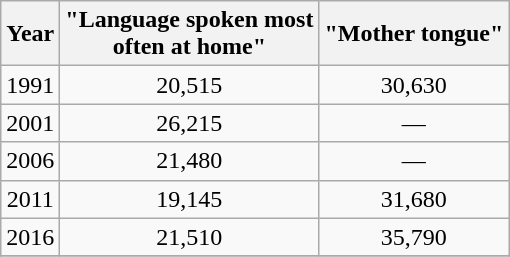<table class="wikitable floatright" style="text-align: center">
<tr>
<th>Year</th>
<th>"Language spoken most<br>often at home"</th>
<th>"Mother tongue"</th>
</tr>
<tr>
<td>1991</td>
<td>20,515</td>
<td>30,630</td>
</tr>
<tr>
<td>2001</td>
<td>26,215</td>
<td>—</td>
</tr>
<tr>
<td>2006</td>
<td>21,480</td>
<td>—</td>
</tr>
<tr>
<td>2011</td>
<td>19,145</td>
<td>31,680</td>
</tr>
<tr>
<td>2016</td>
<td>21,510</td>
<td>35,790</td>
</tr>
<tr>
</tr>
</table>
